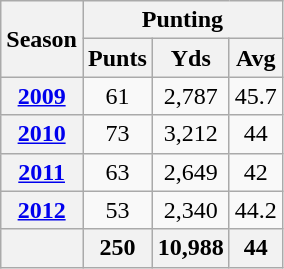<table class="wikitable" style="text-align: center;">
<tr>
<th rowspan="2">Season</th>
<th colspan="3">Punting</th>
</tr>
<tr>
<th>Punts</th>
<th>Yds</th>
<th>Avg</th>
</tr>
<tr>
<th><a href='#'>2009</a></th>
<td>61</td>
<td>2,787</td>
<td>45.7</td>
</tr>
<tr>
<th><a href='#'>2010</a></th>
<td>73</td>
<td>3,212</td>
<td>44</td>
</tr>
<tr>
<th><a href='#'>2011</a></th>
<td>63</td>
<td>2,649</td>
<td>42</td>
</tr>
<tr>
<th><a href='#'>2012</a></th>
<td>53</td>
<td>2,340</td>
<td>44.2</td>
</tr>
<tr>
<th></th>
<th>250</th>
<th>10,988</th>
<th>44</th>
</tr>
</table>
